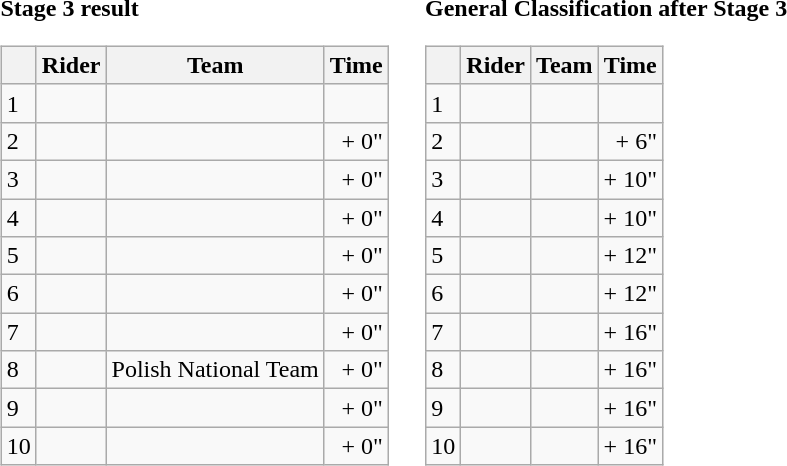<table>
<tr>
<td><strong>Stage 3 result</strong><br><table class="wikitable">
<tr>
<th></th>
<th>Rider</th>
<th>Team</th>
<th>Time</th>
</tr>
<tr>
<td>1</td>
<td></td>
<td></td>
<td align="right"></td>
</tr>
<tr>
<td>2</td>
<td></td>
<td></td>
<td align="right">+ 0"</td>
</tr>
<tr>
<td>3</td>
<td></td>
<td></td>
<td align="right">+ 0"</td>
</tr>
<tr>
<td>4</td>
<td></td>
<td></td>
<td align="right">+ 0"</td>
</tr>
<tr>
<td>5</td>
<td></td>
<td></td>
<td align="right">+ 0"</td>
</tr>
<tr>
<td>6</td>
<td></td>
<td></td>
<td align="right">+ 0"</td>
</tr>
<tr>
<td>7</td>
<td></td>
<td></td>
<td align="right">+ 0"</td>
</tr>
<tr>
<td>8</td>
<td></td>
<td>Polish National Team</td>
<td align="right">+ 0"</td>
</tr>
<tr>
<td>9</td>
<td></td>
<td></td>
<td align="right">+ 0"</td>
</tr>
<tr>
<td>10</td>
<td></td>
<td></td>
<td align="right">+ 0"</td>
</tr>
</table>
</td>
<td></td>
<td><strong>General Classification after Stage 3</strong><br><table class="wikitable">
<tr>
<th></th>
<th>Rider</th>
<th>Team</th>
<th>Time</th>
</tr>
<tr>
<td>1</td>
<td></td>
<td></td>
<td align="right"></td>
</tr>
<tr>
<td>2</td>
<td></td>
<td></td>
<td align="right">+ 6"</td>
</tr>
<tr>
<td>3</td>
<td></td>
<td></td>
<td align="right">+ 10"</td>
</tr>
<tr>
<td>4</td>
<td></td>
<td></td>
<td align="right">+ 10"</td>
</tr>
<tr>
<td>5</td>
<td></td>
<td></td>
<td align="right">+ 12"</td>
</tr>
<tr>
<td>6</td>
<td></td>
<td></td>
<td align="right">+ 12"</td>
</tr>
<tr>
<td>7</td>
<td></td>
<td></td>
<td align="right">+ 16"</td>
</tr>
<tr>
<td>8</td>
<td></td>
<td></td>
<td align="right">+ 16"</td>
</tr>
<tr>
<td>9</td>
<td></td>
<td></td>
<td align="right">+ 16"</td>
</tr>
<tr>
<td>10</td>
<td></td>
<td></td>
<td align="right">+ 16"</td>
</tr>
</table>
</td>
</tr>
</table>
